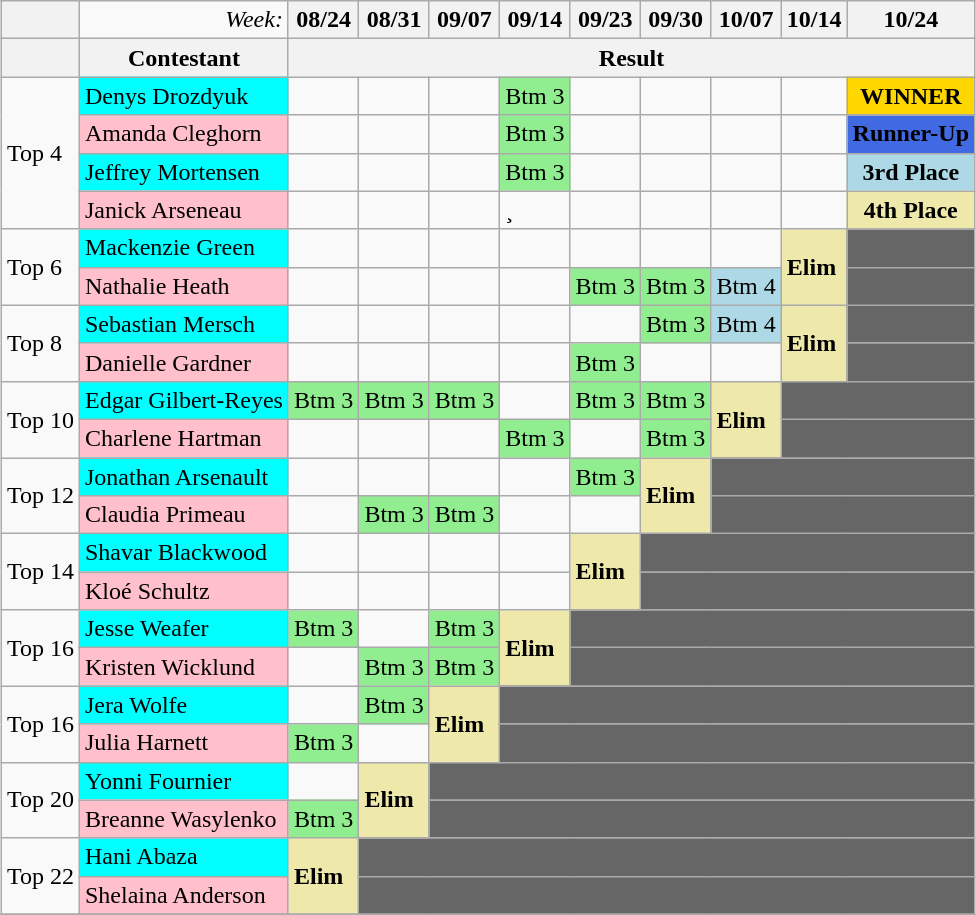<table class="wikitable" style="margin:1em auto;">
<tr>
<th></th>
<td align="right"><em>Week:</em></td>
<th>08/24</th>
<th>08/31</th>
<th>09/07</th>
<th>09/14</th>
<th>09/23</th>
<th>09/30</th>
<th>10/07</th>
<th>10/14</th>
<th>10/24</th>
</tr>
<tr>
<th></th>
<th>Contestant</th>
<th colspan="9" align="center">Result</th>
</tr>
<tr>
<td rowspan="4">Top 4</td>
<td bgcolor="cyan">Denys Drozdyuk</td>
<td></td>
<td></td>
<td></td>
<td style="background:lightgreen;">Btm 3</td>
<td></td>
<td></td>
<td></td>
<td></td>
<td bgcolor="gold" align="center"><strong>WINNER</strong></td>
</tr>
<tr>
<td bgcolor="pink">Amanda Cleghorn</td>
<td></td>
<td></td>
<td></td>
<td style="background:lightgreen;">Btm 3</td>
<td></td>
<td></td>
<td></td>
<td></td>
<td bgcolor="royalblue" align="center"><strong>Runner-Up</strong></td>
</tr>
<tr>
<td bgcolor="cyan">Jeffrey Mortensen</td>
<td></td>
<td></td>
<td></td>
<td style="background:lightgreen;">Btm 3</td>
<td></td>
<td></td>
<td></td>
<td></td>
<td bgcolor="lightblue" align="center"><strong>3rd Place</strong></td>
</tr>
<tr>
<td bgcolor="pink">Janick Arseneau</td>
<td></td>
<td></td>
<td></td>
<td>¸</td>
<td></td>
<td></td>
<td></td>
<td></td>
<td bgcolor="palegoldenrod" align="center"><strong>4th Place</strong></td>
</tr>
<tr>
<td rowspan="2">Top 6</td>
<td bgcolor="cyan">Mackenzie Green</td>
<td></td>
<td></td>
<td></td>
<td></td>
<td></td>
<td></td>
<td></td>
<td rowspan="2" bgcolor="palegoldenrod"><strong>Elim</strong></td>
<td colspan="1" bgcolor="666666"></td>
</tr>
<tr>
<td bgcolor="pink">Nathalie Heath</td>
<td></td>
<td></td>
<td></td>
<td></td>
<td style="background:lightgreen;">Btm 3</td>
<td style="background:lightgreen;">Btm 3</td>
<td style="background:lightblue;">Btm 4</td>
<td colspan="1" bgcolor="666666"></td>
</tr>
<tr>
<td rowspan="2">Top 8</td>
<td bgcolor="cyan">Sebastian Mersch</td>
<td></td>
<td></td>
<td></td>
<td></td>
<td></td>
<td style="background:lightgreen;">Btm 3</td>
<td style="background:lightblue;">Btm 4</td>
<td rowspan="2" bgcolor="palegoldenrod"><strong>Elim</strong></td>
<td colspan="1" bgcolor="666666"></td>
</tr>
<tr>
<td bgcolor="pink">Danielle Gardner</td>
<td></td>
<td></td>
<td></td>
<td></td>
<td style="background:lightgreen;">Btm 3</td>
<td></td>
<td></td>
<td colspan="1" bgcolor="666666"></td>
</tr>
<tr>
<td rowspan="2">Top 10</td>
<td bgcolor="cyan">Edgar Gilbert-Reyes</td>
<td style="background:lightgreen;">Btm 3</td>
<td style="background:lightgreen;">Btm 3</td>
<td style="background:lightgreen;">Btm 3</td>
<td></td>
<td style="background:lightgreen;">Btm 3</td>
<td style="background:lightgreen;">Btm 3</td>
<td rowspan="2" bgcolor="palegoldenrod"><strong>Elim</strong></td>
<td colspan="2" bgcolor="666666"></td>
</tr>
<tr>
<td bgcolor="pink">Charlene Hartman</td>
<td></td>
<td></td>
<td></td>
<td style="background:lightgreen;">Btm 3</td>
<td></td>
<td style="background:lightgreen;">Btm 3</td>
<td colspan="2" bgcolor="666666"></td>
</tr>
<tr>
<td rowspan="2">Top 12</td>
<td bgcolor="cyan">Jonathan Arsenault</td>
<td></td>
<td></td>
<td></td>
<td></td>
<td style="background:lightgreen;">Btm 3</td>
<td rowspan="2" bgcolor="palegoldenrod"><strong>Elim</strong></td>
<td colspan="3" bgcolor="666666"></td>
</tr>
<tr>
<td bgcolor="pink">Claudia Primeau</td>
<td></td>
<td style="background:lightgreen;">Btm 3</td>
<td style="background:lightgreen;">Btm 3</td>
<td></td>
<td></td>
<td colspan="3" bgcolor="666666"></td>
</tr>
<tr>
<td rowspan="2">Top 14</td>
<td bgcolor="cyan">Shavar Blackwood</td>
<td></td>
<td></td>
<td></td>
<td></td>
<td rowspan="2" bgcolor="palegoldenrod"><strong>Elim</strong></td>
<td colspan="4" bgcolor="666666"></td>
</tr>
<tr>
<td bgcolor="pink">Kloé Schultz</td>
<td></td>
<td></td>
<td></td>
<td></td>
<td colspan="4" bgcolor="666666"></td>
</tr>
<tr>
<td rowspan="2">Top 16</td>
<td bgcolor="cyan">Jesse Weafer</td>
<td style="background:lightgreen;">Btm 3</td>
<td></td>
<td style="background:lightgreen;">Btm 3</td>
<td rowspan="2" bgcolor="palegoldenrod"><strong>Elim</strong></td>
<td colspan="5" bgcolor="666666"></td>
</tr>
<tr>
<td bgcolor="pink">Kristen Wicklund</td>
<td></td>
<td style="background:lightgreen;">Btm 3</td>
<td style="background:lightgreen;">Btm 3</td>
<td colspan="5" bgcolor="666666"></td>
</tr>
<tr>
<td rowspan="2">Top 16</td>
<td bgcolor="cyan">Jera Wolfe</td>
<td></td>
<td style="background:lightgreen;">Btm 3</td>
<td rowspan="2" bgcolor="palegoldenrod"><strong>Elim</strong></td>
<td colspan="6" bgcolor="666666"></td>
</tr>
<tr>
<td bgcolor="pink">Julia Harnett</td>
<td style="background:lightgreen;">Btm 3</td>
<td></td>
<td colspan="6" bgcolor="666666"></td>
</tr>
<tr>
<td rowspan="2">Top 20</td>
<td bgcolor="cyan">Yonni Fournier</td>
<td></td>
<td rowspan="2" bgcolor="palegoldenrod"><strong>Elim</strong></td>
<td colspan="7" bgcolor="666666"></td>
</tr>
<tr>
<td bgcolor="pink">Breanne Wasylenko</td>
<td style="background:lightgreen;">Btm 3</td>
<td colspan="7" bgcolor="666666"></td>
</tr>
<tr>
<td rowspan="2">Top 22</td>
<td bgcolor="cyan">Hani Abaza</td>
<td rowspan="2" bgcolor="palegoldenrod"><strong>Elim</strong></td>
<td colspan="8" bgcolor="666666"></td>
</tr>
<tr>
<td bgcolor="pink">Shelaina Anderson</td>
<td colspan="8" bgcolor="666666"></td>
</tr>
<tr>
</tr>
</table>
